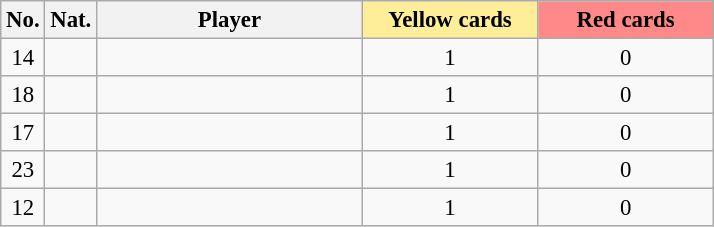<table class="wikitable sortable" style="text-align:center; font-size: 95%;">
<tr>
<th class="unsortable" width="20px">No.</th>
<th class="unsortable" width="24px">Nat.</th>
<th width="170px">Player</th>
<th width="110px" style="background: #FFEE99"> Yellow cards</th>
<th width="110px" style="background: #FF8888"> Red cards</th>
</tr>
<tr>
<td>14</td>
<td></td>
<td align="left"></td>
<td>1</td>
<td>0</td>
</tr>
<tr>
<td>18</td>
<td></td>
<td align="left"></td>
<td>1</td>
<td>0</td>
</tr>
<tr>
<td>17</td>
<td></td>
<td align="left"></td>
<td>1</td>
<td>0</td>
</tr>
<tr>
<td>23</td>
<td></td>
<td align="left"></td>
<td>1</td>
<td>0</td>
</tr>
<tr>
<td>12</td>
<td></td>
<td align="left"></td>
<td>1</td>
<td>0</td>
</tr>
</table>
